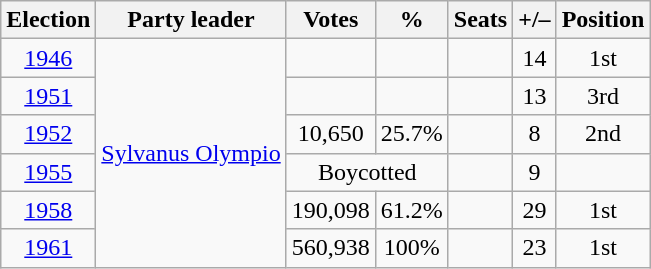<table class=wikitable style=text-align:center>
<tr>
<th><strong>Election</strong></th>
<th>Party leader</th>
<th><strong>Votes</strong></th>
<th><strong>%</strong></th>
<th><strong>Seats</strong></th>
<th>+/–</th>
<th><strong>Position</strong></th>
</tr>
<tr>
<td><a href='#'>1946</a></td>
<td rowspan="6"><a href='#'>Sylvanus Olympio</a></td>
<td></td>
<td></td>
<td></td>
<td> 14</td>
<td> 1st</td>
</tr>
<tr>
<td><a href='#'>1951</a></td>
<td></td>
<td></td>
<td></td>
<td> 13</td>
<td> 3rd</td>
</tr>
<tr>
<td><a href='#'>1952</a></td>
<td>10,650<br></td>
<td>25.7%</td>
<td></td>
<td> 8</td>
<td> 2nd</td>
</tr>
<tr>
<td><a href='#'>1955</a></td>
<td colspan="2">Boycotted</td>
<td></td>
<td> 9</td>
<td></td>
</tr>
<tr>
<td><a href='#'>1958</a></td>
<td>190,098</td>
<td>61.2%</td>
<td></td>
<td> 29</td>
<td> 1st</td>
</tr>
<tr>
<td><a href='#'>1961</a></td>
<td>560,938</td>
<td>100%</td>
<td></td>
<td> 23</td>
<td> 1st</td>
</tr>
</table>
